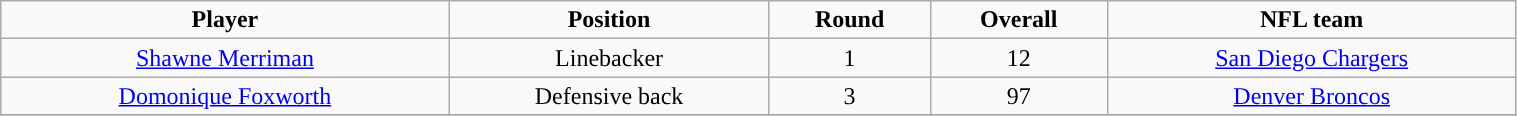<table class="wikitable" width="80%">
<tr align="center">
<td><strong>Player</strong></td>
<td><strong>Position</strong></td>
<td><strong>Round</strong></td>
<td><strong>Overall</strong></td>
<td><strong>NFL team</strong></td>
</tr>
<tr align="center" bgcolor="">
<td><a href='#'>Shawne Merriman</a></td>
<td>Linebacker</td>
<td>1</td>
<td>12</td>
<td><a href='#'>San Diego Chargers</a></td>
</tr>
<tr align="center" bgcolor="">
<td><a href='#'>Domonique Foxworth</a></td>
<td>Defensive back</td>
<td>3</td>
<td>97</td>
<td><a href='#'>Denver Broncos</a></td>
</tr>
<tr align="center" bgcolor="">
</tr>
</table>
